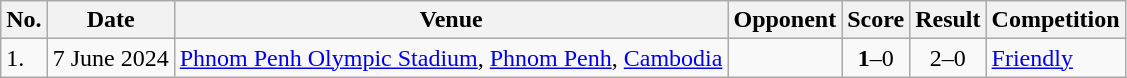<table class="wikitable">
<tr>
<th>No.</th>
<th>Date</th>
<th>Venue</th>
<th>Opponent</th>
<th>Score</th>
<th>Result</th>
<th>Competition</th>
</tr>
<tr>
<td>1.</td>
<td rowspan="1">7 June 2024</td>
<td rowspan="1"><a href='#'>Phnom Penh Olympic Stadium</a>, <a href='#'>Phnom Penh</a>, <a href='#'>Cambodia</a></td>
<td rowspan="1"></td>
<td align="center"><strong>1</strong>–0</td>
<td rowspan="1" align="center">2–0</td>
<td rowspan="1"><a href='#'>Friendly</a></td>
</tr>
</table>
